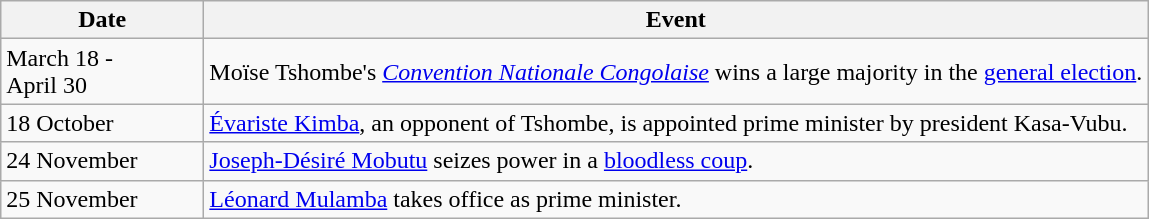<table class=wikitable>
<tr>
<th style="width:8em">Date</th>
<th>Event</th>
</tr>
<tr>
<td>March 18 -<br>April 30</td>
<td>Moïse Tshombe's <em><a href='#'>Convention Nationale Congolaise</a></em> wins a large majority in the <a href='#'>general election</a>.</td>
</tr>
<tr>
<td>18 October</td>
<td><a href='#'>Évariste Kimba</a>, an opponent of Tshombe, is appointed prime minister by president Kasa-Vubu.</td>
</tr>
<tr>
<td>24 November</td>
<td><a href='#'>Joseph-Désiré Mobutu</a> seizes power in a <a href='#'>bloodless coup</a>.</td>
</tr>
<tr>
<td>25 November</td>
<td><a href='#'>Léonard Mulamba</a> takes office as prime minister.</td>
</tr>
</table>
